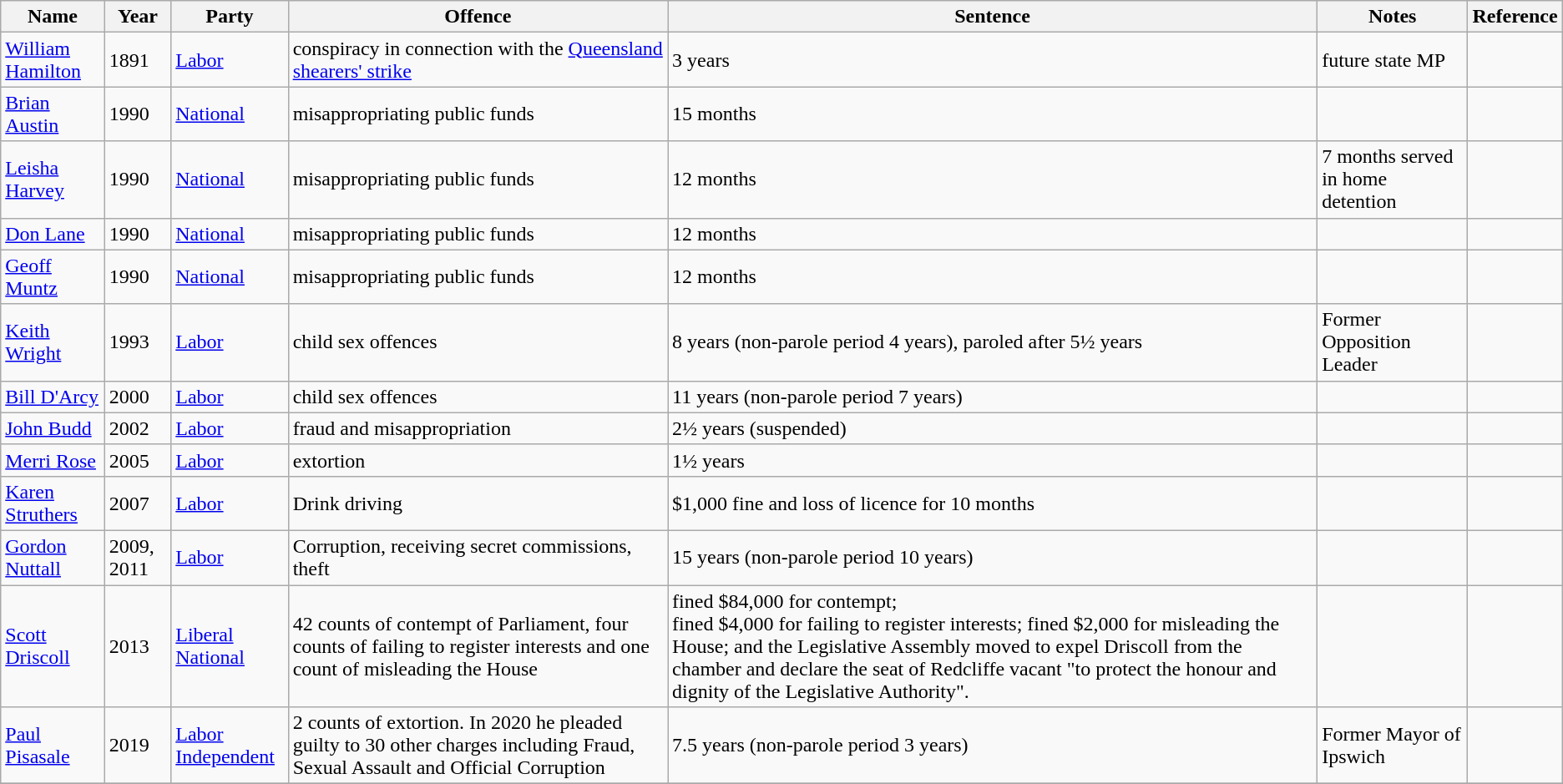<table class="wikitable">
<tr>
<th>Name</th>
<th>Year</th>
<th>Party</th>
<th>Offence</th>
<th>Sentence</th>
<th>Notes</th>
<th>Reference</th>
</tr>
<tr>
<td><a href='#'>William Hamilton</a></td>
<td>1891</td>
<td><a href='#'>Labor</a></td>
<td>conspiracy in connection with the <a href='#'>Queensland shearers' strike</a></td>
<td>3 years</td>
<td>future state MP</td>
<td></td>
</tr>
<tr>
<td><a href='#'>Brian Austin</a></td>
<td>1990</td>
<td><a href='#'>National</a></td>
<td>misappropriating public funds</td>
<td>15 months</td>
<td></td>
<td></td>
</tr>
<tr>
<td><a href='#'>Leisha Harvey</a></td>
<td>1990</td>
<td><a href='#'>National</a></td>
<td>misappropriating public funds</td>
<td>12 months</td>
<td>7 months served in home detention</td>
<td></td>
</tr>
<tr>
<td><a href='#'>Don Lane</a></td>
<td>1990</td>
<td><a href='#'>National</a></td>
<td>misappropriating public funds</td>
<td>12 months</td>
<td></td>
<td></td>
</tr>
<tr>
<td><a href='#'>Geoff Muntz</a></td>
<td>1990</td>
<td><a href='#'>National</a></td>
<td>misappropriating public funds</td>
<td>12 months</td>
<td></td>
<td></td>
</tr>
<tr>
<td><a href='#'>Keith Wright</a></td>
<td>1993</td>
<td><a href='#'>Labor</a></td>
<td>child sex offences</td>
<td>8 years (non-parole period 4 years), paroled after 5½ years</td>
<td>Former Opposition Leader</td>
<td></td>
</tr>
<tr>
<td><a href='#'>Bill D'Arcy</a></td>
<td>2000</td>
<td><a href='#'>Labor</a></td>
<td>child sex offences</td>
<td>11 years (non-parole period 7 years)</td>
<td></td>
<td></td>
</tr>
<tr>
<td><a href='#'>John Budd</a></td>
<td>2002</td>
<td><a href='#'>Labor</a></td>
<td>fraud and misappropriation</td>
<td>2½ years (suspended)</td>
<td></td>
<td></td>
</tr>
<tr>
<td><a href='#'>Merri Rose</a></td>
<td>2005</td>
<td><a href='#'>Labor</a></td>
<td>extortion</td>
<td>1½ years</td>
<td></td>
<td></td>
</tr>
<tr>
<td><a href='#'>Karen Struthers</a></td>
<td>2007</td>
<td><a href='#'>Labor</a></td>
<td>Drink driving</td>
<td>$1,000 fine and loss of licence for 10 months</td>
<td></td>
<td></td>
</tr>
<tr>
<td><a href='#'>Gordon Nuttall</a></td>
<td>2009, 2011</td>
<td><a href='#'>Labor</a></td>
<td>Corruption, receiving secret commissions, theft</td>
<td>15 years (non-parole period 10 years)</td>
<td></td>
<td></td>
</tr>
<tr>
<td><a href='#'>Scott Driscoll</a></td>
<td>2013</td>
<td><a href='#'>Liberal National</a></td>
<td>42 counts of contempt of Parliament, four counts of failing to register interests and one count of misleading the House</td>
<td>fined $84,000 for contempt;<br>fined $4,000 for failing to register interests;
fined $2,000 for misleading the House; and the Legislative Assembly moved to expel Driscoll from the chamber and declare the seat of Redcliffe vacant "to protect the honour and dignity of the Legislative Authority".</td>
<td></td>
<td></td>
</tr>
<tr>
<td><a href='#'>Paul Pisasale</a></td>
<td>2019</td>
<td><a href='#'>Labor</a><br><a href='#'>Independent</a></td>
<td>2 counts of extortion.  In 2020 he pleaded guilty to 30 other charges including Fraud, Sexual Assault and Official Corruption</td>
<td>7.5 years (non-parole period 3 years)</td>
<td>Former Mayor of Ipswich</td>
<td></td>
</tr>
<tr>
</tr>
</table>
